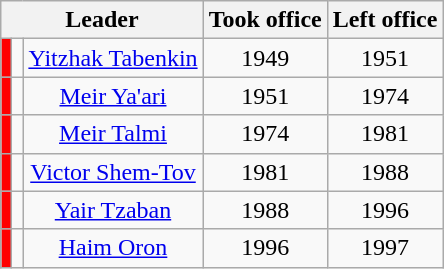<table class="wikitable" style="text-align: center;">
<tr>
<th colspan="3">Leader</th>
<th>Took office</th>
<th>Left office</th>
</tr>
<tr>
<td style="background: #FF0000; color: white"></td>
<td></td>
<td><a href='#'>Yitzhak Tabenkin</a></td>
<td>1949</td>
<td>1951</td>
</tr>
<tr>
<td style="background: #FF0000; color: white"></td>
<td></td>
<td><a href='#'>Meir Ya'ari</a></td>
<td>1951</td>
<td>1974</td>
</tr>
<tr>
<td style="background: #FF0000; color: white"></td>
<td></td>
<td><a href='#'>Meir Talmi</a></td>
<td>1974</td>
<td>1981</td>
</tr>
<tr>
<td style="background: #FF0000; color: white"></td>
<td></td>
<td><a href='#'>Victor Shem-Tov</a></td>
<td>1981</td>
<td>1988</td>
</tr>
<tr>
<td style="background: #FF0000; color: white"></td>
<td></td>
<td><a href='#'>Yair Tzaban</a></td>
<td>1988</td>
<td>1996</td>
</tr>
<tr>
<td style="background: #FF0000; color: white"></td>
<td></td>
<td><a href='#'>Haim Oron</a></td>
<td>1996</td>
<td>1997</td>
</tr>
</table>
